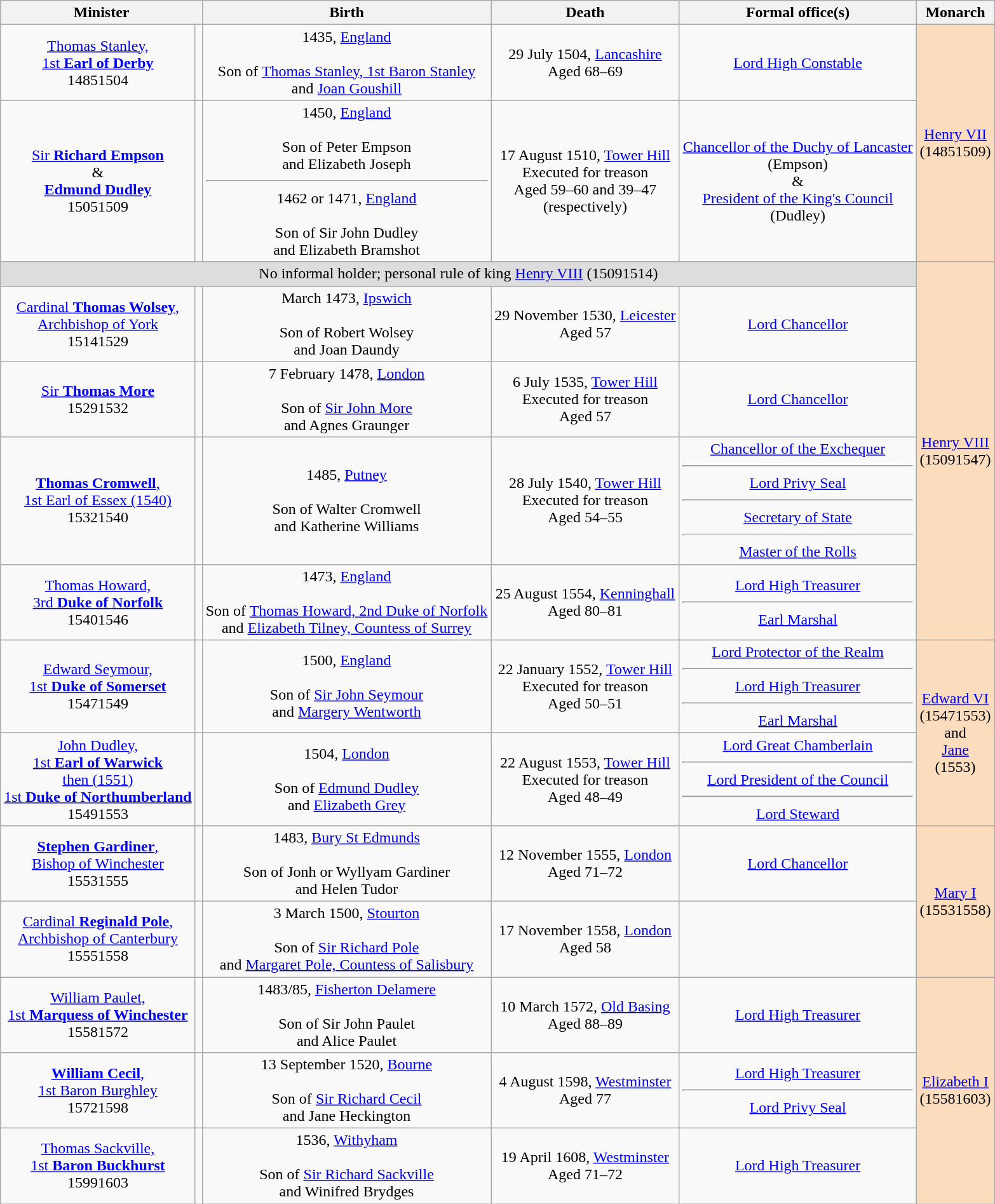<table class="wikitable" style="text-align:center">
<tr>
<th colspan=2>Minister</th>
<th>Birth</th>
<th>Death</th>
<th>Formal office(s)</th>
<th>Monarch</th>
</tr>
<tr>
<td><a href='#'>Thomas Stanley,<br>1st <strong>Earl of Derby</strong></a><br>14851504</td>
<td></td>
<td>1435, <a href='#'>England</a><br><br>Son of <a href='#'>Thomas Stanley, 1st Baron Stanley</a><br>and <a href='#'>Joan Goushill</a></td>
<td>29 July 1504, <a href='#'>Lancashire</a><br>Aged 68–69</td>
<td><a href='#'>Lord High Constable</a></td>
<td rowspan=2 bgcolor=#FBDDBD><a href='#'>Henry VII</a><br>(14851509)</td>
</tr>
<tr>
<td><a href='#'>Sir <strong>Richard Empson</strong></a><br>&<br><strong><a href='#'>Edmund Dudley</a></strong><br>15051509</td>
<td></td>
<td>1450, <a href='#'>England</a><br><br>Son of Peter Empson<br>and Elizabeth Joseph<hr>1462 or 1471, <a href='#'>England</a><br><br>Son of Sir John Dudley<br>and Elizabeth Bramshot</td>
<td>17 August 1510, <a href='#'>Tower Hill</a><br>Executed for treason<br>Aged 59–60 and 39–47<br>(respectively)</td>
<td><a href='#'>Chancellor of the Duchy of Lancaster</a><br>(Empson)<br>&<br><a href='#'>President of the King's Council</a><br>(Dudley)</td>
</tr>
<tr>
<td colspan=5 bgcolor=#DDDDDD>No informal holder; personal rule of king <a href='#'>Henry VIII</a> (15091514)</td>
<td rowspan=5 bgcolor=#FBDDBD><a href='#'>Henry VIII</a><br>(15091547)</td>
</tr>
<tr>
<td><a href='#'>Cardinal <strong>Thomas Wolsey</strong>,<br>Archbishop of York</a><br>15141529</td>
<td></td>
<td>March 1473, <a href='#'>Ipswich</a><br><br>Son of Robert Wolsey<br>and Joan Daundy</td>
<td>29 November 1530, <a href='#'>Leicester</a><br>Aged 57</td>
<td><a href='#'>Lord Chancellor</a></td>
</tr>
<tr>
<td><a href='#'>Sir <strong>Thomas More</strong></a><br>15291532</td>
<td></td>
<td>7 February 1478, <a href='#'>London</a><br><br>Son of <a href='#'>Sir John More</a><br>and Agnes Graunger</td>
<td>6 July 1535, <a href='#'>Tower Hill</a><br>Executed for treason<br>Aged 57</td>
<td><a href='#'>Lord Chancellor</a></td>
</tr>
<tr>
<td><a href='#'><strong>Thomas Cromwell</strong>,<br>1st Earl of Essex (1540)</a><br>15321540</td>
<td></td>
<td>1485, <a href='#'>Putney</a><br><br>Son of Walter Cromwell<br>and Katherine Williams</td>
<td>28 July 1540, <a href='#'>Tower Hill</a><br>Executed for treason<br>Aged 54–55</td>
<td><a href='#'>Chancellor of the Exchequer</a><hr><a href='#'>Lord Privy Seal</a><hr><a href='#'>Secretary of State</a><hr><a href='#'>Master of the Rolls</a></td>
</tr>
<tr>
<td><a href='#'>Thomas Howard,<br>3rd <strong>Duke of Norfolk</strong></a><br>15401546</td>
<td></td>
<td>1473, <a href='#'>England</a><br><br>Son of <a href='#'>Thomas Howard, 2nd Duke of Norfolk</a><br>and <a href='#'>Elizabeth Tilney, Countess of Surrey</a></td>
<td>25 August 1554, <a href='#'>Kenninghall</a><br>Aged 80–81</td>
<td><a href='#'>Lord High Treasurer</a><hr><a href='#'>Earl Marshal</a></td>
</tr>
<tr>
<td><a href='#'>Edward Seymour,<br>1st <strong>Duke of Somerset</strong></a><br>15471549</td>
<td></td>
<td>1500, <a href='#'>England</a><br><br>Son of <a href='#'>Sir John Seymour</a><br>and <a href='#'>Margery Wentworth</a></td>
<td>22 January 1552, <a href='#'>Tower Hill</a><br>Executed for treason<br>Aged 50–51</td>
<td><a href='#'>Lord Protector of the Realm</a><hr><a href='#'>Lord High Treasurer</a><hr><a href='#'>Earl Marshal</a></td>
<td rowspan=2 bgcolor=#FBDDBD><a href='#'>Edward VI</a><br>(15471553)<br>and<br><a href='#'>Jane</a><br>(1553)</td>
</tr>
<tr>
<td><a href='#'>John Dudley,<br>1st <strong>Earl of Warwick</strong><br>then (1551)<br>1st <strong>Duke of Northumberland</strong></a><br>15491553</td>
<td></td>
<td>1504, <a href='#'>London</a><br><br>Son of <a href='#'>Edmund Dudley</a><br>and <a href='#'>Elizabeth Grey</a></td>
<td>22 August 1553, <a href='#'>Tower Hill</a><br>Executed for treason<br>Aged 48–49</td>
<td><a href='#'>Lord Great Chamberlain</a><hr><a href='#'>Lord President of the Council</a><hr><a href='#'>Lord Steward</a></td>
</tr>
<tr>
<td><a href='#'><strong>Stephen Gardiner</strong>,<br>Bishop of Winchester</a><br>15531555</td>
<td></td>
<td>1483, <a href='#'>Bury St Edmunds</a><br><br>Son of Jonh or Wyllyam Gardiner<br>and Helen Tudor</td>
<td>12 November 1555, <a href='#'>London</a><br>Aged 71–72</td>
<td><a href='#'>Lord Chancellor</a></td>
<td rowspan=2 bgcolor=#FBDDBD><a href='#'>Mary I</a><br>(15531558)</td>
</tr>
<tr>
<td><a href='#'>Cardinal <strong>Reginald Pole</strong>,<br>Archbishop of Canterbury</a><br>15551558</td>
<td></td>
<td>3 March 1500, <a href='#'>Stourton</a><br><br>Son of <a href='#'>Sir Richard Pole</a><br>and <a href='#'>Margaret Pole, Countess of Salisbury</a></td>
<td>17 November 1558, <a href='#'>London</a><br>Aged 58</td>
<td></td>
</tr>
<tr>
<td><a href='#'>William Paulet,<br>1st <strong>Marquess of Winchester</strong></a><br>15581572</td>
<td></td>
<td>1483/85, <a href='#'>Fisherton Delamere</a><br><br>Son of Sir John Paulet<br>and Alice Paulet</td>
<td>10 March 1572, <a href='#'>Old Basing</a><br>Aged 88–89</td>
<td><a href='#'>Lord High Treasurer</a></td>
<td rowspan=3 bgcolor=#FBDDBD><a href='#'>Elizabeth I</a><br>(15581603)</td>
</tr>
<tr>
<td><a href='#'><strong>William Cecil</strong>,<br>1st Baron Burghley</a><br>15721598</td>
<td></td>
<td>13 September 1520, <a href='#'>Bourne</a><br><br>Son of <a href='#'>Sir Richard Cecil</a><br>and Jane Heckington</td>
<td>4 August 1598, <a href='#'>Westminster</a><br>Aged 77</td>
<td><a href='#'>Lord High Treasurer</a><hr><a href='#'>Lord Privy Seal</a></td>
</tr>
<tr>
<td><a href='#'>Thomas Sackville,<br>1st <strong>Baron Buckhurst</strong></a><br>15991603</td>
<td></td>
<td>1536, <a href='#'>Withyham</a><br><br>Son of <a href='#'>Sir Richard Sackville</a><br>and Winifred Brydges</td>
<td>19 April 1608, <a href='#'>Westminster</a><br>Aged 71–72</td>
<td><a href='#'>Lord High Treasurer</a></td>
</tr>
</table>
